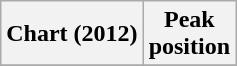<table class="wikitable sortable plainrowheaders">
<tr>
<th>Chart (2012)</th>
<th>Peak<br>position</th>
</tr>
<tr>
</tr>
</table>
